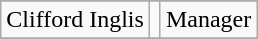<table class="wikitable">
<tr>
</tr>
<tr>
<td>Clifford Inglis</td>
<td></td>
<td>Manager</td>
</tr>
<tr>
</tr>
</table>
